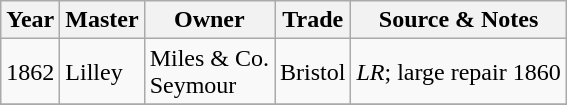<table class=" wikitable">
<tr>
<th>Year</th>
<th>Master</th>
<th>Owner</th>
<th>Trade</th>
<th>Source & Notes</th>
</tr>
<tr>
<td>1862</td>
<td>Lilley</td>
<td>Miles & Co.<br>Seymour</td>
<td>Bristol</td>
<td><em>LR</em>; large repair 1860</td>
</tr>
<tr>
</tr>
</table>
